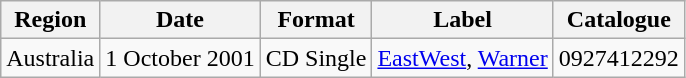<table class=wikitable>
<tr>
<th>Region</th>
<th>Date</th>
<th>Format</th>
<th>Label</th>
<th>Catalogue</th>
</tr>
<tr>
<td>Australia</td>
<td>1 October 2001</td>
<td>CD Single</td>
<td><a href='#'>EastWest</a>, <a href='#'>Warner</a></td>
<td>0927412292</td>
</tr>
</table>
